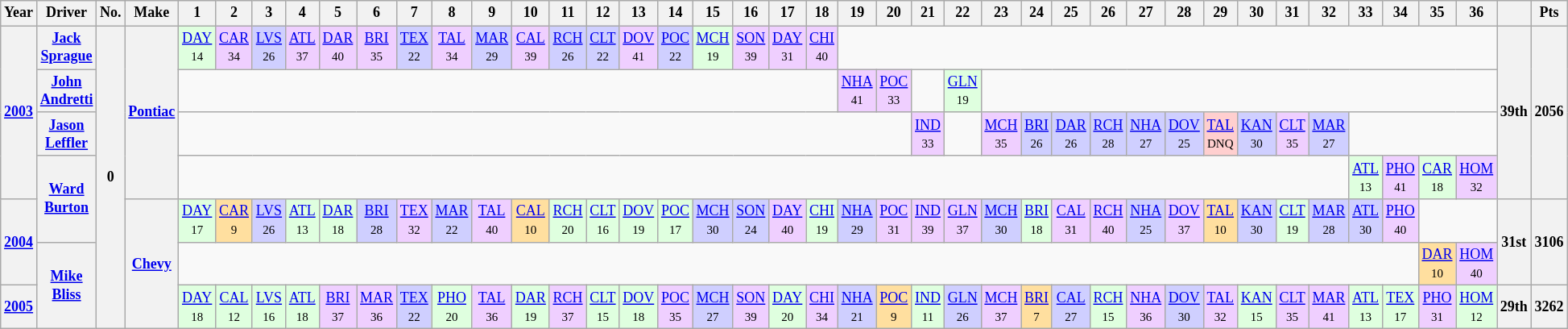<table class="wikitable" style="text-align:center; font-size:75%">
<tr>
<th>Year</th>
<th>Driver</th>
<th>No.</th>
<th>Make</th>
<th>1</th>
<th>2</th>
<th>3</th>
<th>4</th>
<th>5</th>
<th>6</th>
<th>7</th>
<th>8</th>
<th>9</th>
<th>10</th>
<th>11</th>
<th>12</th>
<th>13</th>
<th>14</th>
<th>15</th>
<th>16</th>
<th>17</th>
<th>18</th>
<th>19</th>
<th>20</th>
<th>21</th>
<th>22</th>
<th>23</th>
<th>24</th>
<th>25</th>
<th>26</th>
<th>27</th>
<th>28</th>
<th>29</th>
<th>30</th>
<th>31</th>
<th>32</th>
<th>33</th>
<th>34</th>
<th>35</th>
<th>36</th>
<th></th>
<th>Pts</th>
</tr>
<tr>
<th rowspan="4"><a href='#'>2003</a></th>
<th><a href='#'>Jack Sprague</a></th>
<th rowspan="7">0</th>
<th rowspan="4"><a href='#'>Pontiac</a></th>
<td style="background:#DFFFDF;"><a href='#'>DAY</a><br><small>14</small></td>
<td style="background:#EFCFFF;"><a href='#'>CAR</a><br><small>34</small></td>
<td style="background:#CFCFFF;"><a href='#'>LVS</a><br><small>26</small></td>
<td style="background:#EFCFFF;"><a href='#'>ATL</a><br><small>37</small></td>
<td style="background:#EFCFFF;"><a href='#'>DAR</a><br><small>40</small></td>
<td style="background:#EFCFFF;"><a href='#'>BRI</a><br><small>35</small></td>
<td style="background:#CFCFFF;"><a href='#'>TEX</a><br><small>22</small></td>
<td style="background:#EFCFFF;"><a href='#'>TAL</a><br><small>34</small></td>
<td style="background:#CFCFFF;"><a href='#'>MAR</a><br><small>29</small></td>
<td style="background:#EFCFFF;"><a href='#'>CAL</a><br><small>39</small></td>
<td style="background:#CFCFFF;"><a href='#'>RCH</a><br><small>26</small></td>
<td style="background:#CFCFFF;"><a href='#'>CLT</a><br><small>22</small></td>
<td style="background:#EFCFFF;"><a href='#'>DOV</a><br><small>41</small></td>
<td style="background:#CFCFFF;"><a href='#'>POC</a><br><small>22</small></td>
<td style="background:#DFFFDF;"><a href='#'>MCH</a><br><small>19</small></td>
<td style="background:#EFCFFF;"><a href='#'>SON</a><br><small>39</small></td>
<td style="background:#EFCFFF;"><a href='#'>DAY</a><br><small>31</small></td>
<td style="background:#EFCFFF;"><a href='#'>CHI</a><br><small>40</small></td>
<td colspan="18"></td>
<th rowspan="4">39th</th>
<th rowspan="4">2056</th>
</tr>
<tr>
<th><a href='#'>John Andretti</a></th>
<td colspan="18"></td>
<td style="background:#EFCFFF;"><a href='#'>NHA</a><br><small>41</small></td>
<td style="background:#EFCFFF;"><a href='#'>POC</a><br><small>33</small></td>
<td></td>
<td style="background:#DFFFDF;"><a href='#'>GLN</a><br><small>19</small></td>
<td colspan="14"></td>
</tr>
<tr>
<th><a href='#'>Jason Leffler</a></th>
<td colspan="20"></td>
<td style="background:#EFCFFF;"><a href='#'>IND</a><br><small>33</small></td>
<td></td>
<td style="background:#EFCFFF;"><a href='#'>MCH</a><br><small>35</small></td>
<td style="background:#CFCFFF;"><a href='#'>BRI</a><br><small>26</small></td>
<td style="background:#CFCFFF;"><a href='#'>DAR</a><br><small>26</small></td>
<td style="background:#CFCFFF;"><a href='#'>RCH</a><br><small>28</small></td>
<td style="background:#CFCFFF;"><a href='#'>NHA</a><br><small>27</small></td>
<td style="background:#CFCFFF;"><a href='#'>DOV</a><br><small>25</small></td>
<td style="background:#FFCFCF;"><a href='#'>TAL</a><br><small>DNQ</small></td>
<td style="background:#CFCFFF;"><a href='#'>KAN</a><br><small>30</small></td>
<td style="background:#EFCFFF;"><a href='#'>CLT</a><br><small>35</small></td>
<td style="background:#CFCFFF;"><a href='#'>MAR</a><br><small>27</small></td>
</tr>
<tr>
<th rowspan="2"><a href='#'>Ward Burton</a></th>
<td colspan="32"></td>
<td style="background:#DFFFDF;"><a href='#'>ATL</a><br><small>13</small></td>
<td style="background:#EFCFFF;"><a href='#'>PHO</a><br><small>41</small></td>
<td style="background:#DFFFDF;"><a href='#'>CAR</a><br><small>18</small></td>
<td style="background:#EFCFFF;"><a href='#'>HOM</a><br><small>32</small></td>
</tr>
<tr>
<th rowspan="2"><a href='#'>2004</a></th>
<th rowspan="11"><a href='#'>Chevy</a></th>
<td style="background:#DFFFDF;"><a href='#'>DAY</a><br><small>17</small></td>
<td style="background:#FFDF9F;"><a href='#'>CAR</a><br><small>9</small></td>
<td style="background:#CFCFFF;"><a href='#'>LVS</a><br><small>26</small></td>
<td style="background:#DFFFDF;"><a href='#'>ATL</a><br><small>13</small></td>
<td style="background:#DFFFDF;"><a href='#'>DAR</a><br><small>18</small></td>
<td style="background:#CFCFFF;"><a href='#'>BRI</a><br><small>28</small></td>
<td style="background:#EFCFFF;"><a href='#'>TEX</a><br><small>32</small></td>
<td style="background:#CFCFFF;"><a href='#'>MAR</a><br><small>22</small></td>
<td style="background:#EFCFFF;"><a href='#'>TAL</a><br><small>40</small></td>
<td style="background:#FFDF9F;"><a href='#'>CAL</a><br><small>10</small></td>
<td style="background:#DFFFDF;"><a href='#'>RCH</a><br><small>20</small></td>
<td style="background:#DFFFDF;"><a href='#'>CLT</a><br><small>16</small></td>
<td style="background:#DFFFDF;"><a href='#'>DOV</a><br><small>19</small></td>
<td style="background:#DFFFDF;"><a href='#'>POC</a><br><small>17</small></td>
<td style="background:#CFCFFF;"><a href='#'>MCH</a><br><small>30</small></td>
<td style="background:#CFCFFF;"><a href='#'>SON</a><br><small>24</small></td>
<td style="background:#EFCFFF;"><a href='#'>DAY</a><br><small>40</small></td>
<td style="background:#DFFFDF;"><a href='#'>CHI</a><br><small>19</small></td>
<td style="background:#CFCFFF;"><a href='#'>NHA</a><br><small>29</small></td>
<td style="background:#EFCFFF;"><a href='#'>POC</a><br><small>31</small></td>
<td style="background:#EFCFFF;"><a href='#'>IND</a><br><small>39</small></td>
<td style="background:#EFCFFF;"><a href='#'>GLN</a><br><small>37</small></td>
<td style="background:#CFCFFF;"><a href='#'>MCH</a><br><small>30</small></td>
<td style="background:#DFFFDF;"><a href='#'>BRI</a><br><small>18</small></td>
<td style="background:#EFCFFF;"><a href='#'>CAL</a><br><small>31</small></td>
<td style="background:#EFCFFF;"><a href='#'>RCH</a><br><small>40</small></td>
<td style="background:#CFCFFF;"><a href='#'>NHA</a><br><small>25</small></td>
<td style="background:#EFCFFF;"><a href='#'>DOV</a><br><small>37</small></td>
<td style="background:#FFDF9F;"><a href='#'>TAL</a><br><small>10</small></td>
<td style="background:#CFCFFF;"><a href='#'>KAN</a><br><small>30</small></td>
<td style="background:#DFFFDF;"><a href='#'>CLT</a><br><small>19</small></td>
<td style="background:#CFCFFF;"><a href='#'>MAR</a><br><small>28</small></td>
<td style="background:#CFCFFF;"><a href='#'>ATL</a><br><small>30</small></td>
<td style="background:#EFCFFF;"><a href='#'>PHO</a><br><small>40</small></td>
<td colspan="2"></td>
<th rowspan="2">31st</th>
<th rowspan="2">3106</th>
</tr>
<tr>
<th rowspan="2"><a href='#'>Mike Bliss</a></th>
<td colspan="34"></td>
<td style="background:#FFDF9F;"><a href='#'>DAR</a><br><small>10</small></td>
<td style="background:#EFCFFF;"><a href='#'>HOM</a><br><small>40</small></td>
</tr>
<tr>
<th><a href='#'>2005</a></th>
<td style="background:#DFFFDF;"><a href='#'>DAY</a><br><small>18</small></td>
<td style="background:#DFFFDF;"><a href='#'>CAL</a><br><small>12</small></td>
<td style="background:#DFFFDF;"><a href='#'>LVS</a><br><small>16</small></td>
<td style="background:#DFFFDF;"><a href='#'>ATL</a><br><small>18</small></td>
<td style="background:#EFCFFF;"><a href='#'>BRI</a><br><small>37</small></td>
<td style="background:#EFCFFF;"><a href='#'>MAR</a><br><small>36</small></td>
<td style="background:#CFCFFF;"><a href='#'>TEX</a><br><small>22</small></td>
<td style="background:#DFFFDF;"><a href='#'>PHO</a><br><small>20</small></td>
<td style="background:#EFCFFF;"><a href='#'>TAL</a><br><small>36</small></td>
<td style="background:#DFFFDF;"><a href='#'>DAR</a><br><small>19</small></td>
<td style="background:#EFCFFF;"><a href='#'>RCH</a><br><small>37</small></td>
<td style="background:#DFFFDF;"><a href='#'>CLT</a><br><small>15</small></td>
<td style="background:#DFFFDF;"><a href='#'>DOV</a><br><small>18</small></td>
<td style="background:#EFCFFF;"><a href='#'>POC</a><br><small>35</small></td>
<td style="background:#CFCFFF;"><a href='#'>MCH</a><br><small>27</small></td>
<td style="background:#EFCFFF;"><a href='#'>SON</a><br><small>39</small></td>
<td style="background:#DFFFDF;"><a href='#'>DAY</a><br><small>20</small></td>
<td style="background:#EFCFFF;"><a href='#'>CHI</a><br><small>34</small></td>
<td style="background:#CFCFFF;"><a href='#'>NHA</a><br><small>21</small></td>
<td style="background:#FFDF9F;"><a href='#'>POC</a><br><small>9</small></td>
<td style="background:#DFFFDF;"><a href='#'>IND</a><br><small>11</small></td>
<td style="background:#CFCFFF;"><a href='#'>GLN</a><br><small>26</small></td>
<td style="background:#EFCFFF;"><a href='#'>MCH</a><br><small>37</small></td>
<td style="background:#FFDF9F;"><a href='#'>BRI</a><br><small>7</small></td>
<td style="background:#CFCFFF;"><a href='#'>CAL</a><br><small>27</small></td>
<td style="background:#DFFFDF;"><a href='#'>RCH</a><br><small>15</small></td>
<td style="background:#EFCFFF;"><a href='#'>NHA</a><br><small>36</small></td>
<td style="background:#CFCFFF;"><a href='#'>DOV</a><br><small>30</small></td>
<td style="background:#EFCFFF;"><a href='#'>TAL</a><br><small>32</small></td>
<td style="background:#DFFFDF;"><a href='#'>KAN</a><br><small>15</small></td>
<td style="background:#EFCFFF;"><a href='#'>CLT</a><br><small>35</small></td>
<td style="background:#EFCFFF;"><a href='#'>MAR</a><br><small>41</small></td>
<td style="background:#DFFFDF;"><a href='#'>ATL</a><br><small>13</small></td>
<td style="background:#DFFFDF;"><a href='#'>TEX</a><br><small>17</small></td>
<td style="background:#EFCFFF;"><a href='#'>PHO</a><br><small>31</small></td>
<td style="background:#DFFFDF;"><a href='#'>HOM</a><br><small>12</small></td>
<th>29th</th>
<th>3262</th>
</tr>
</table>
